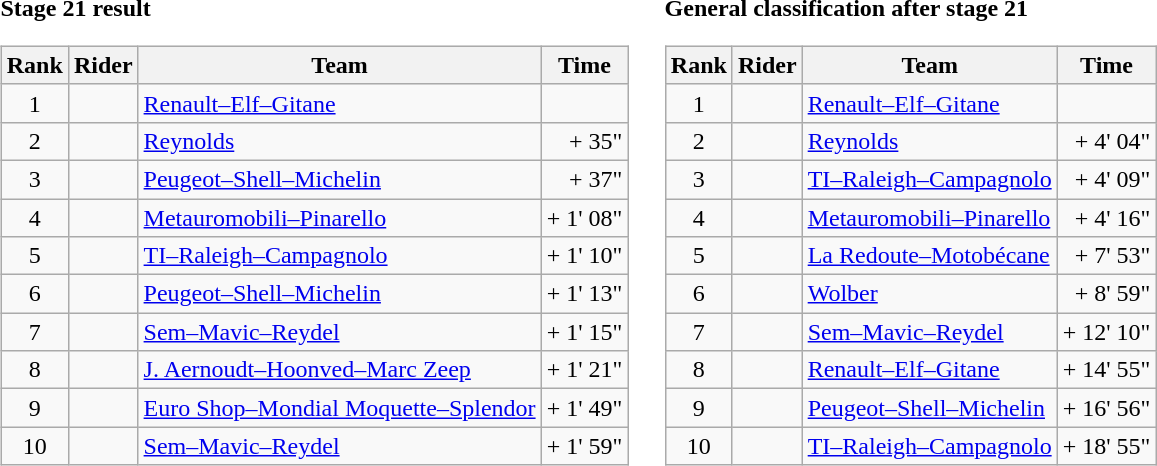<table>
<tr>
<td><strong>Stage 21 result</strong><br><table class="wikitable">
<tr>
<th scope="col">Rank</th>
<th scope="col">Rider</th>
<th scope="col">Team</th>
<th scope="col">Time</th>
</tr>
<tr>
<td style="text-align:center;">1</td>
<td> </td>
<td><a href='#'>Renault–Elf–Gitane</a></td>
<td style="text-align:right;"></td>
</tr>
<tr>
<td style="text-align:center;">2</td>
<td></td>
<td><a href='#'>Reynolds</a></td>
<td style="text-align:right;">+ 35"</td>
</tr>
<tr>
<td style="text-align:center;">3</td>
<td></td>
<td><a href='#'>Peugeot–Shell–Michelin</a></td>
<td style="text-align:right;">+ 37"</td>
</tr>
<tr>
<td style="text-align:center;">4</td>
<td></td>
<td><a href='#'>Metauromobili–Pinarello</a></td>
<td style="text-align:right;">+ 1' 08"</td>
</tr>
<tr>
<td style="text-align:center;">5</td>
<td></td>
<td><a href='#'>TI–Raleigh–Campagnolo</a></td>
<td style="text-align:right;">+ 1' 10"</td>
</tr>
<tr>
<td style="text-align:center;">6</td>
<td></td>
<td><a href='#'>Peugeot–Shell–Michelin</a></td>
<td style="text-align:right;">+ 1' 13"</td>
</tr>
<tr>
<td style="text-align:center;">7</td>
<td></td>
<td><a href='#'>Sem–Mavic–Reydel</a></td>
<td style="text-align:right;">+ 1' 15"</td>
</tr>
<tr>
<td style="text-align:center;">8</td>
<td></td>
<td><a href='#'>J. Aernoudt–Hoonved–Marc Zeep</a></td>
<td style="text-align:right;">+ 1' 21"</td>
</tr>
<tr>
<td style="text-align:center;">9</td>
<td></td>
<td><a href='#'>Euro Shop–Mondial Moquette–Splendor</a></td>
<td style="text-align:right;">+ 1' 49"</td>
</tr>
<tr>
<td style="text-align:center;">10</td>
<td></td>
<td><a href='#'>Sem–Mavic–Reydel</a></td>
<td style="text-align:right;">+ 1' 59"</td>
</tr>
</table>
</td>
<td></td>
<td><strong>General classification after stage 21</strong><br><table class="wikitable">
<tr>
<th scope="col">Rank</th>
<th scope="col">Rider</th>
<th scope="col">Team</th>
<th scope="col">Time</th>
</tr>
<tr>
<td style="text-align:center;">1</td>
<td> </td>
<td><a href='#'>Renault–Elf–Gitane</a></td>
<td style="text-align:right;"></td>
</tr>
<tr>
<td style="text-align:center;">2</td>
<td></td>
<td><a href='#'>Reynolds</a></td>
<td style="text-align:right;">+ 4' 04"</td>
</tr>
<tr>
<td style="text-align:center;">3</td>
<td></td>
<td><a href='#'>TI–Raleigh–Campagnolo</a></td>
<td style="text-align:right;">+ 4' 09"</td>
</tr>
<tr>
<td style="text-align:center;">4</td>
<td></td>
<td><a href='#'>Metauromobili–Pinarello</a></td>
<td style="text-align:right;">+ 4' 16"</td>
</tr>
<tr>
<td style="text-align:center;">5</td>
<td></td>
<td><a href='#'>La Redoute–Motobécane</a></td>
<td style="text-align:right;">+ 7' 53"</td>
</tr>
<tr>
<td style="text-align:center;">6</td>
<td></td>
<td><a href='#'>Wolber</a></td>
<td style="text-align:right;">+ 8' 59"</td>
</tr>
<tr>
<td style="text-align:center;">7</td>
<td></td>
<td><a href='#'>Sem–Mavic–Reydel</a></td>
<td style="text-align:right;">+ 12' 10"</td>
</tr>
<tr>
<td style="text-align:center;">8</td>
<td></td>
<td><a href='#'>Renault–Elf–Gitane</a></td>
<td style="text-align:right;">+ 14' 55"</td>
</tr>
<tr>
<td style="text-align:center;">9</td>
<td></td>
<td><a href='#'>Peugeot–Shell–Michelin</a></td>
<td style="text-align:right;">+ 16' 56"</td>
</tr>
<tr>
<td style="text-align:center;">10</td>
<td></td>
<td><a href='#'>TI–Raleigh–Campagnolo</a></td>
<td style="text-align:right;">+ 18' 55"</td>
</tr>
</table>
</td>
</tr>
</table>
